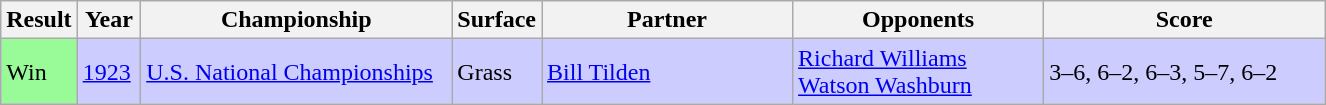<table class="sortable wikitable">
<tr>
<th style="width:40px">Result</th>
<th style="width:35px">Year</th>
<th style="width:200px">Championship</th>
<th style="width:50px">Surface</th>
<th style="width:160px">Partner</th>
<th style="width:160px">Opponents</th>
<th style="width:180px" class="unsortable">Score</th>
</tr>
<tr style="background:#ccf;">
<td style="background:#98fb98;">Win</td>
<td><a href='#'>1923</a></td>
<td><a href='#'>U.S. National Championships</a></td>
<td>Grass</td>
<td> <a href='#'>Bill Tilden</a></td>
<td> <a href='#'>Richard Williams</a><br> <a href='#'>Watson Washburn</a></td>
<td>3–6, 6–2, 6–3, 5–7, 6–2</td>
</tr>
</table>
